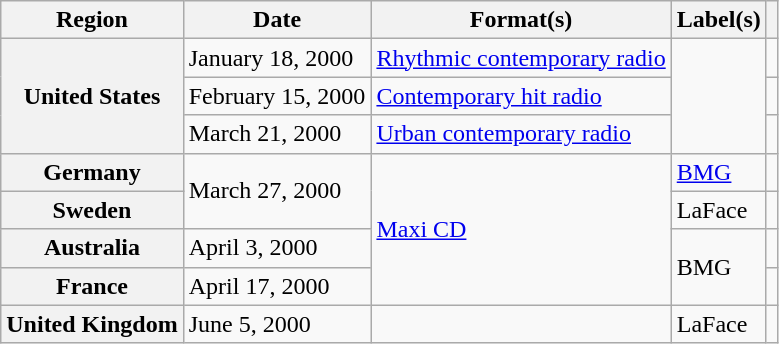<table class="wikitable plainrowheaders">
<tr>
<th scope="col">Region</th>
<th scope="col">Date</th>
<th scope="col">Format(s)</th>
<th scope="col">Label(s)</th>
<th scope="col"></th>
</tr>
<tr>
<th scope="row" rowspan="3">United States</th>
<td>January 18, 2000</td>
<td><a href='#'>Rhythmic contemporary radio</a></td>
<td rowspan="3"></td>
<td></td>
</tr>
<tr>
<td>February 15, 2000</td>
<td><a href='#'>Contemporary hit radio</a></td>
<td></td>
</tr>
<tr>
<td>March 21, 2000</td>
<td><a href='#'>Urban contemporary radio</a></td>
<td></td>
</tr>
<tr>
<th scope="row">Germany</th>
<td rowspan="2">March 27, 2000</td>
<td rowspan="4"><a href='#'>Maxi CD</a></td>
<td><a href='#'>BMG</a></td>
<td></td>
</tr>
<tr>
<th scope="row">Sweden</th>
<td>LaFace</td>
<td></td>
</tr>
<tr>
<th scope="row">Australia</th>
<td>April 3, 2000</td>
<td rowspan="2">BMG</td>
<td></td>
</tr>
<tr>
<th scope="row">France</th>
<td>April 17, 2000</td>
<td></td>
</tr>
<tr>
<th scope="row">United Kingdom</th>
<td>June 5, 2000</td>
<td></td>
<td>LaFace</td>
<td></td>
</tr>
</table>
